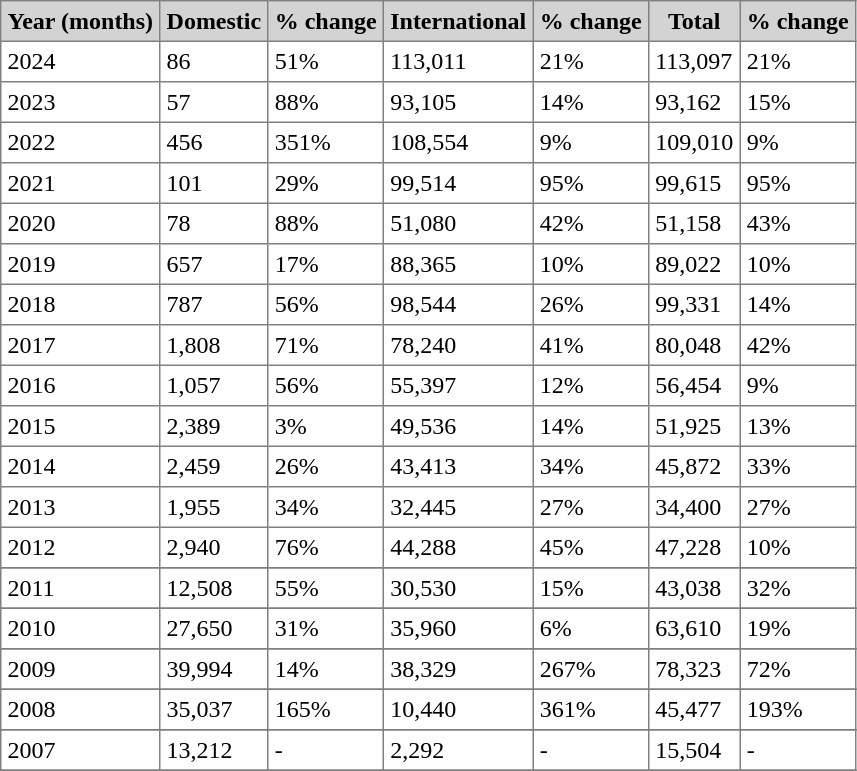<table class="toccolours" border="1" cellpadding="4" style="border-collapse:collapse">
<tr bgcolor=lightgrey>
<th>Year (months)</th>
<th>Domestic</th>
<th>% change</th>
<th>International</th>
<th>% change</th>
<th>Total</th>
<th>% change</th>
</tr>
<tr>
<td>2024</td>
<td>86</td>
<td> 51%</td>
<td>113,011</td>
<td> 21%</td>
<td>113,097</td>
<td> 21%</td>
</tr>
<tr>
<td>2023</td>
<td>57</td>
<td> 88%</td>
<td>93,105</td>
<td> 14%</td>
<td>93,162</td>
<td> 15%</td>
</tr>
<tr>
<td>2022</td>
<td>456</td>
<td> 351%</td>
<td>108,554</td>
<td> 9%</td>
<td>109,010</td>
<td> 9%</td>
</tr>
<tr>
<td>2021</td>
<td>101</td>
<td> 29%</td>
<td>99,514</td>
<td> 95%</td>
<td>99,615</td>
<td> 95%</td>
</tr>
<tr>
<td>2020</td>
<td>78</td>
<td> 88%</td>
<td>51,080</td>
<td> 42%</td>
<td>51,158</td>
<td> 43%</td>
</tr>
<tr>
<td>2019</td>
<td>657</td>
<td> 17%</td>
<td>88,365</td>
<td> 10%</td>
<td>89,022</td>
<td> 10%</td>
</tr>
<tr>
<td>2018</td>
<td>787</td>
<td> 56%</td>
<td>98,544</td>
<td> 26%</td>
<td>99,331</td>
<td> 14%</td>
</tr>
<tr>
<td>2017</td>
<td>1,808</td>
<td> 71%</td>
<td>78,240</td>
<td> 41%</td>
<td>80,048</td>
<td> 42%</td>
</tr>
<tr>
<td>2016</td>
<td>1,057</td>
<td> 56%</td>
<td>55,397</td>
<td> 12%</td>
<td>56,454</td>
<td> 9%</td>
</tr>
<tr>
<td>2015</td>
<td>2,389</td>
<td> 3%</td>
<td>49,536</td>
<td> 14%</td>
<td>51,925</td>
<td> 13%</td>
</tr>
<tr>
<td>2014</td>
<td>2,459</td>
<td> 26%</td>
<td>43,413</td>
<td> 34%</td>
<td>45,872</td>
<td> 33%</td>
</tr>
<tr>
<td>2013</td>
<td>1,955</td>
<td> 34%</td>
<td>32,445</td>
<td> 27%</td>
<td>34,400</td>
<td> 27%</td>
</tr>
<tr>
<td>2012</td>
<td>2,940</td>
<td> 76%</td>
<td>44,288</td>
<td> 45%</td>
<td>47,228</td>
<td> 10%</td>
</tr>
<tr>
</tr>
<tr>
<td>2011</td>
<td>12,508</td>
<td> 55%</td>
<td>30,530</td>
<td> 15%</td>
<td>43,038</td>
<td> 32%</td>
</tr>
<tr>
</tr>
<tr>
<td>2010</td>
<td>27,650</td>
<td> 31%</td>
<td>35,960</td>
<td> 6%</td>
<td>63,610</td>
<td> 19%</td>
</tr>
<tr>
</tr>
<tr>
<td>2009</td>
<td>39,994</td>
<td> 14%</td>
<td>38,329</td>
<td> 267%</td>
<td>78,323</td>
<td> 72%</td>
</tr>
<tr>
</tr>
<tr>
<td>2008</td>
<td>35,037</td>
<td> 165%</td>
<td>10,440</td>
<td> 361%</td>
<td>45,477</td>
<td> 193%</td>
</tr>
<tr>
</tr>
<tr>
<td>2007</td>
<td>13,212</td>
<td>-</td>
<td>2,292</td>
<td>-</td>
<td>15,504</td>
<td>-</td>
</tr>
<tr>
</tr>
</table>
